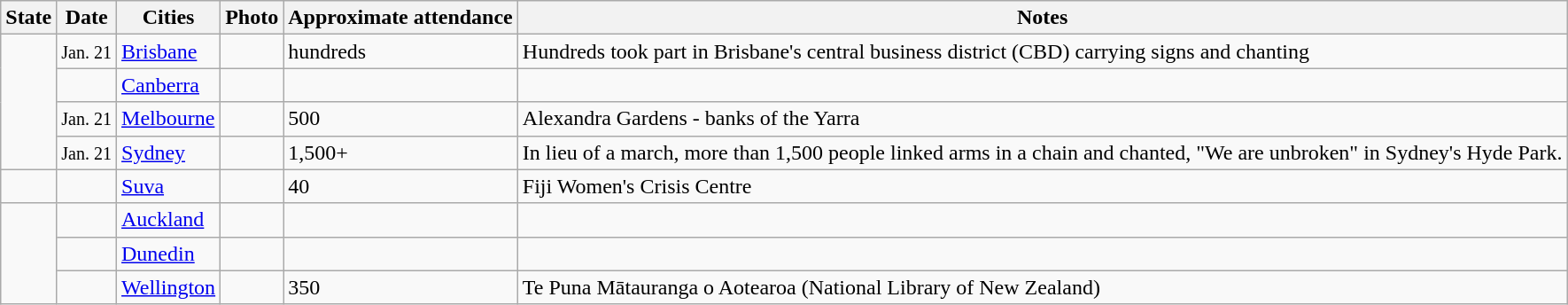<table class="wikitable sortable">
<tr>
<th scope="col">State</th>
<th scope="col">Date</th>
<th scope="col">Cities</th>
<th scope="col" class="unsortable">Photo</th>
<th scope="col" data-sort-type="number">Approximate attendance</th>
<th scope="col" class="unsortable">Notes</th>
</tr>
<tr>
<td rowspan="4"></td>
<td><small>Jan. 21</small></td>
<td><a href='#'>Brisbane</a></td>
<td></td>
<td data-sort-value="199">hundreds</td>
<td>Hundreds took part in Brisbane's central business district (CBD) carrying signs and chanting</td>
</tr>
<tr>
<td></td>
<td><a href='#'>Canberra</a></td>
<td></td>
<td></td>
<td></td>
</tr>
<tr>
<td><small>Jan. 21</small></td>
<td><a href='#'>Melbourne</a></td>
<td></td>
<td>500</td>
<td>Alexandra Gardens - banks of the Yarra</td>
</tr>
<tr>
<td><small>Jan. 21</small></td>
<td><a href='#'>Sydney</a></td>
<td></td>
<td data-sort-value="1,501">1,500+</td>
<td>In lieu of a march, more than 1,500 people linked arms in a chain and chanted, "We are unbroken" in Sydney's Hyde Park.</td>
</tr>
<tr>
<td rowspan="1"></td>
<td></td>
<td><a href='#'>Suva</a></td>
<td></td>
<td>40</td>
<td>Fiji Women's Crisis Centre</td>
</tr>
<tr>
<td rowspan="3"></td>
<td></td>
<td><a href='#'>Auckland</a></td>
<td></td>
<td></td>
<td></td>
</tr>
<tr>
<td></td>
<td><a href='#'>Dunedin</a></td>
<td></td>
<td></td>
<td></td>
</tr>
<tr>
<td></td>
<td><a href='#'>Wellington</a></td>
<td></td>
<td>350</td>
<td>Te Puna Mātauranga o Aotearoa (National Library of New Zealand)</td>
</tr>
</table>
